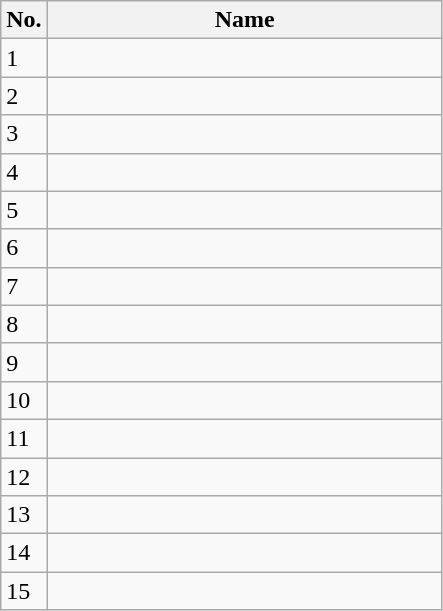<table class=wikitable sortable style=font-size:100%; text-align:center;>
<tr>
<th>No.</th>
<th style=width:16em>Name</th>
</tr>
<tr>
<td>1</td>
<td align=left></td>
</tr>
<tr>
<td>2</td>
<td align=left></td>
</tr>
<tr>
<td>3</td>
<td align=left></td>
</tr>
<tr>
<td>4</td>
<td align=left></td>
</tr>
<tr>
<td>5</td>
<td align=left></td>
</tr>
<tr>
<td>6</td>
<td align=left></td>
</tr>
<tr>
<td>7</td>
<td align=left></td>
</tr>
<tr>
<td>8</td>
<td align=left></td>
</tr>
<tr>
<td>9</td>
<td align=left></td>
</tr>
<tr>
<td>10</td>
<td align=left></td>
</tr>
<tr>
<td>11</td>
<td align=left></td>
</tr>
<tr>
<td>12</td>
<td align=left></td>
</tr>
<tr>
<td>13</td>
<td align=left></td>
</tr>
<tr>
<td>14</td>
<td align=left></td>
</tr>
<tr>
<td>15</td>
<td align=left></td>
</tr>
</table>
